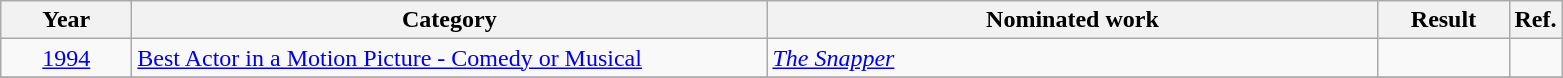<table class=wikitable>
<tr>
<th scope="col" style="width:5em;">Year</th>
<th scope="col" style="width:26em;">Category</th>
<th scope="col" style="width:25em;">Nominated work</th>
<th scope="col" style="width:5em;">Result</th>
<th>Ref.</th>
</tr>
<tr>
<td style="text-align:center;"><a href='#'>1994</a></td>
<td><a href='#'>Best Actor in a Motion Picture - Comedy or Musical</a></td>
<td><em><a href='#'>The Snapper</a></em></td>
<td></td>
<td></td>
</tr>
<tr>
</tr>
</table>
